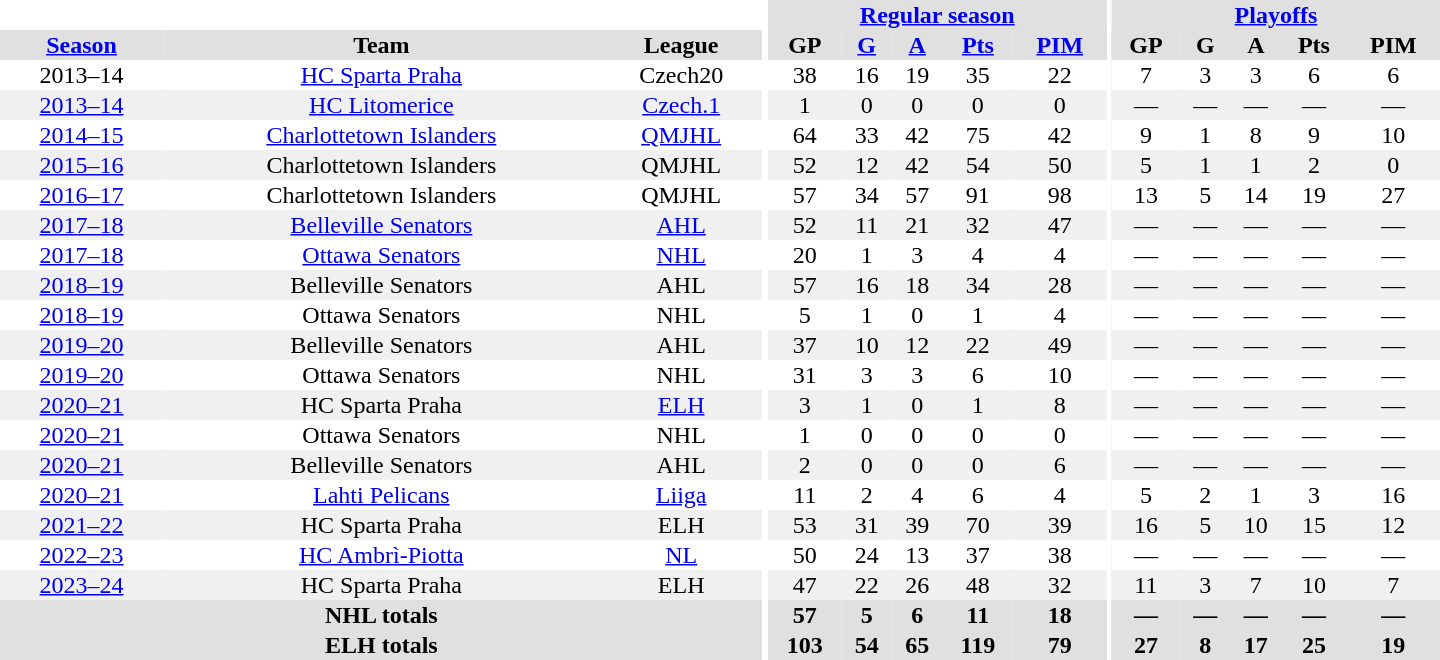<table border="0" cellpadding="1" cellspacing="0" style="text-align:center; width:60em">
<tr bgcolor="#e0e0e0">
<th colspan="3" bgcolor="#ffffff"></th>
<th rowspan="99" bgcolor="#ffffff"></th>
<th colspan="5"><a href='#'>Regular season</a></th>
<th rowspan="99" bgcolor="#ffffff"></th>
<th colspan="5"><a href='#'>Playoffs</a></th>
</tr>
<tr bgcolor="#e0e0e0">
<th><a href='#'>Season</a></th>
<th>Team</th>
<th>League</th>
<th>GP</th>
<th><a href='#'>G</a></th>
<th><a href='#'>A</a></th>
<th><a href='#'>Pts</a></th>
<th><a href='#'>PIM</a></th>
<th>GP</th>
<th>G</th>
<th>A</th>
<th>Pts</th>
<th>PIM</th>
</tr>
<tr>
<td>2013–14</td>
<td><a href='#'>HC Sparta Praha</a></td>
<td>Czech20</td>
<td>38</td>
<td>16</td>
<td>19</td>
<td>35</td>
<td>22</td>
<td>7</td>
<td>3</td>
<td>3</td>
<td>6</td>
<td>6</td>
</tr>
<tr bgcolor="#f0f0f0">
<td><a href='#'>2013–14</a></td>
<td><a href='#'>HC Litomerice</a></td>
<td><a href='#'>Czech.1</a></td>
<td>1</td>
<td>0</td>
<td>0</td>
<td>0</td>
<td>0</td>
<td>—</td>
<td>—</td>
<td>—</td>
<td>—</td>
<td>—</td>
</tr>
<tr>
<td><a href='#'>2014–15</a></td>
<td><a href='#'>Charlottetown Islanders</a></td>
<td><a href='#'>QMJHL</a></td>
<td>64</td>
<td>33</td>
<td>42</td>
<td>75</td>
<td>42</td>
<td>9</td>
<td>1</td>
<td>8</td>
<td>9</td>
<td>10</td>
</tr>
<tr bgcolor="#f0f0f0">
<td><a href='#'>2015–16</a></td>
<td>Charlottetown Islanders</td>
<td>QMJHL</td>
<td>52</td>
<td>12</td>
<td>42</td>
<td>54</td>
<td>50</td>
<td>5</td>
<td>1</td>
<td>1</td>
<td>2</td>
<td>0</td>
</tr>
<tr>
<td><a href='#'>2016–17</a></td>
<td>Charlottetown Islanders</td>
<td>QMJHL</td>
<td>57</td>
<td>34</td>
<td>57</td>
<td>91</td>
<td>98</td>
<td>13</td>
<td>5</td>
<td>14</td>
<td>19</td>
<td>27</td>
</tr>
<tr bgcolor="#f0f0f0">
<td><a href='#'>2017–18</a></td>
<td><a href='#'>Belleville Senators</a></td>
<td><a href='#'>AHL</a></td>
<td>52</td>
<td>11</td>
<td>21</td>
<td>32</td>
<td>47</td>
<td>—</td>
<td>—</td>
<td>—</td>
<td>—</td>
<td>—</td>
</tr>
<tr>
<td><a href='#'>2017–18</a></td>
<td><a href='#'>Ottawa Senators</a></td>
<td><a href='#'>NHL</a></td>
<td>20</td>
<td>1</td>
<td>3</td>
<td>4</td>
<td>4</td>
<td>—</td>
<td>—</td>
<td>—</td>
<td>—</td>
<td>—</td>
</tr>
<tr bgcolor="#f0f0f0">
<td><a href='#'>2018–19</a></td>
<td>Belleville Senators</td>
<td>AHL</td>
<td>57</td>
<td>16</td>
<td>18</td>
<td>34</td>
<td>28</td>
<td>—</td>
<td>—</td>
<td>—</td>
<td>—</td>
<td>—</td>
</tr>
<tr>
<td><a href='#'>2018–19</a></td>
<td>Ottawa Senators</td>
<td>NHL</td>
<td>5</td>
<td>1</td>
<td>0</td>
<td>1</td>
<td>4</td>
<td>—</td>
<td>—</td>
<td>—</td>
<td>—</td>
<td>—</td>
</tr>
<tr bgcolor="#f0f0f0">
<td><a href='#'>2019–20</a></td>
<td>Belleville Senators</td>
<td>AHL</td>
<td>37</td>
<td>10</td>
<td>12</td>
<td>22</td>
<td>49</td>
<td>—</td>
<td>—</td>
<td>—</td>
<td>—</td>
<td>—</td>
</tr>
<tr>
<td><a href='#'>2019–20</a></td>
<td>Ottawa Senators</td>
<td>NHL</td>
<td>31</td>
<td>3</td>
<td>3</td>
<td>6</td>
<td>10</td>
<td>—</td>
<td>—</td>
<td>—</td>
<td>—</td>
<td>—</td>
</tr>
<tr bgcolor="#f0f0f0">
<td><a href='#'>2020–21</a></td>
<td>HC Sparta Praha</td>
<td><a href='#'>ELH</a></td>
<td>3</td>
<td>1</td>
<td>0</td>
<td>1</td>
<td>8</td>
<td>—</td>
<td>—</td>
<td>—</td>
<td>—</td>
<td>—</td>
</tr>
<tr>
<td><a href='#'>2020–21</a></td>
<td>Ottawa Senators</td>
<td>NHL</td>
<td>1</td>
<td>0</td>
<td>0</td>
<td>0</td>
<td>0</td>
<td>—</td>
<td>—</td>
<td>—</td>
<td>—</td>
<td>—</td>
</tr>
<tr bgcolor="#f0f0f0">
<td><a href='#'>2020–21</a></td>
<td>Belleville Senators</td>
<td>AHL</td>
<td>2</td>
<td>0</td>
<td>0</td>
<td>0</td>
<td>6</td>
<td>—</td>
<td>—</td>
<td>—</td>
<td>—</td>
<td>—</td>
</tr>
<tr>
<td><a href='#'>2020–21</a></td>
<td><a href='#'>Lahti Pelicans</a></td>
<td><a href='#'>Liiga</a></td>
<td>11</td>
<td>2</td>
<td>4</td>
<td>6</td>
<td>4</td>
<td>5</td>
<td>2</td>
<td>1</td>
<td>3</td>
<td>16</td>
</tr>
<tr bgcolor="#f0f0f0">
<td><a href='#'>2021–22</a></td>
<td>HC Sparta Praha</td>
<td>ELH</td>
<td>53</td>
<td>31</td>
<td>39</td>
<td>70</td>
<td>39</td>
<td>16</td>
<td>5</td>
<td>10</td>
<td>15</td>
<td>12</td>
</tr>
<tr>
<td><a href='#'>2022–23</a></td>
<td><a href='#'>HC Ambrì-Piotta</a></td>
<td><a href='#'>NL</a></td>
<td>50</td>
<td>24</td>
<td>13</td>
<td>37</td>
<td>38</td>
<td>—</td>
<td>—</td>
<td>—</td>
<td>—</td>
<td>—</td>
</tr>
<tr bgcolor="#f0f0f0">
<td><a href='#'>2023–24</a></td>
<td>HC Sparta Praha</td>
<td>ELH</td>
<td>47</td>
<td>22</td>
<td>26</td>
<td>48</td>
<td>32</td>
<td>11</td>
<td>3</td>
<td>7</td>
<td>10</td>
<td>7</td>
</tr>
<tr style="background:#e0e0e0;">
<th colspan="3">NHL totals</th>
<th>57</th>
<th>5</th>
<th>6</th>
<th>11</th>
<th>18</th>
<th>—</th>
<th>—</th>
<th>—</th>
<th>—</th>
<th>—</th>
</tr>
<tr style="background:#e0e0e0;">
<th colspan="3">ELH totals</th>
<th>103</th>
<th>54</th>
<th>65</th>
<th>119</th>
<th>79</th>
<th>27</th>
<th>8</th>
<th>17</th>
<th>25</th>
<th>19</th>
</tr>
</table>
